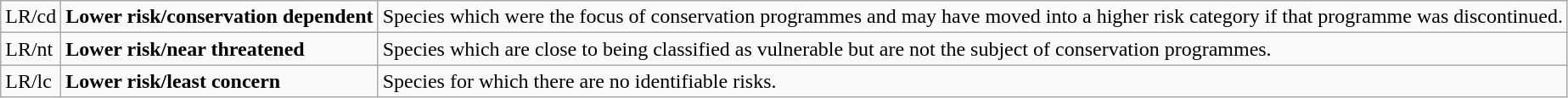<table class="wikitable" style="text-align:left">
<tr>
<td>LR/cd</td>
<td><strong>Lower risk/conservation dependent</strong></td>
<td>Species which were the focus of conservation programmes and may have moved into a higher risk category if that programme was discontinued.</td>
</tr>
<tr>
<td>LR/nt</td>
<td><strong>Lower risk/near threatened</strong></td>
<td>Species which are close to being classified as vulnerable but are not the subject of conservation programmes.</td>
</tr>
<tr>
<td>LR/lc</td>
<td><strong>Lower risk/least concern</strong></td>
<td>Species for which there are no identifiable risks.</td>
</tr>
</table>
